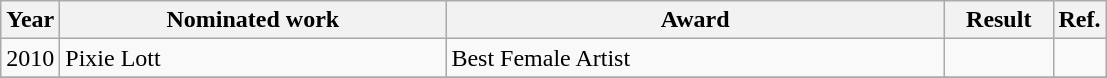<table class="wikitable">
<tr>
<th>Year</th>
<th width="250">Nominated work</th>
<th width="325">Award</th>
<th width="65">Result</th>
<th>Ref.</th>
</tr>
<tr>
<td align="center">2010</td>
<td>Pixie Lott</td>
<td>Best Female Artist</td>
<td></td>
<td align="center"></td>
</tr>
<tr>
</tr>
</table>
